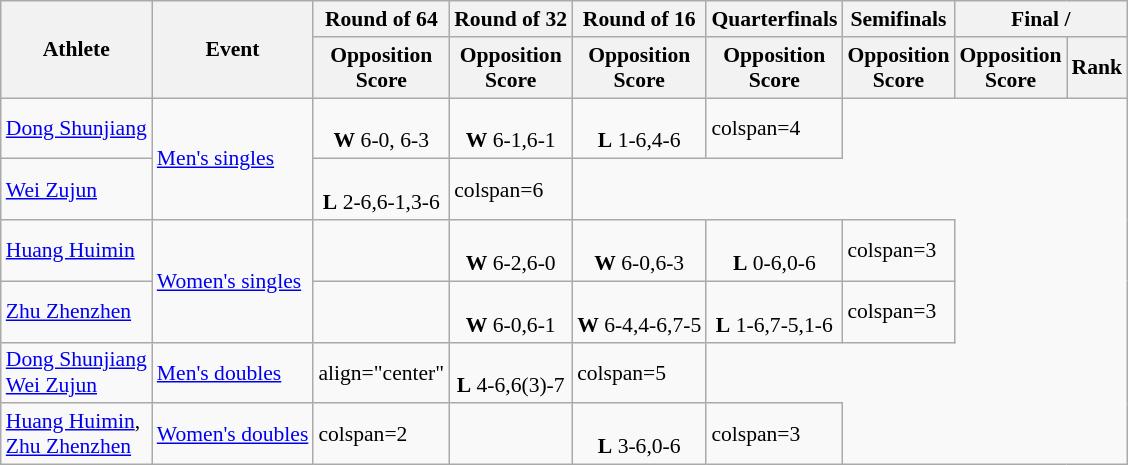<table class=wikitable style="font-size:90%">
<tr>
<th rowspan="2">Athlete</th>
<th rowspan="2">Event</th>
<th>Round of 64</th>
<th>Round of 32</th>
<th>Round of 16</th>
<th>Quarterfinals</th>
<th>Semifinals</th>
<th colspan="2">Final / </th>
</tr>
<tr>
<th>Opposition<br>Score</th>
<th>Opposition<br>Score</th>
<th>Opposition<br>Score</th>
<th>Opposition<br>Score</th>
<th>Opposition<br>Score</th>
<th>Opposition<br>Score</th>
<th>Rank</th>
</tr>
<tr>
<td><a href='#'>Dong Shunjiang</a></td>
<td rowspan="2"><a href='#'>Men's singles</a></td>
<td align="center"><br><strong>W</strong> 6-0, 6-3</td>
<td align="center"><br><strong>W</strong> 6-1,6-1</td>
<td align="center"><br><strong>L</strong> 1-6,4-6</td>
<td>colspan=4 </td>
</tr>
<tr>
<td><a href='#'>Wei Zujun</a></td>
<td align="center"><br><strong>L</strong> 2-6,6-1,3-6</td>
<td>colspan=6 </td>
</tr>
<tr>
<td><a href='#'>Huang Huimin</a></td>
<td rowspan="2"><a href='#'>Women's singles</a></td>
<td></td>
<td align="center"><br> <strong>W</strong> 6-2,6-0</td>
<td align="center"><br> <strong>W</strong> 6-0,6-3</td>
<td align="center"><br><strong>L</strong> 0-6,0-6</td>
<td>colspan=3 </td>
</tr>
<tr>
<td><a href='#'>Zhu Zhenzhen</a></td>
<td></td>
<td align="center"><br> <strong>W</strong> 6-0,6-1</td>
<td align="center"><br> <strong>W</strong> 6-4,4-6,7-5</td>
<td align="center"><br><strong>L</strong> 1-6,7-5,1-6</td>
<td>colspan=3 </td>
</tr>
<tr>
<td><a href='#'>Dong Shunjiang</a><br><a href='#'>Wei Zujun</a></td>
<td><a href='#'>Men's doubles</a></td>
<td>align="center" </td>
<td align="center"><br> <strong>L</strong> 4-6,6(3)-7</td>
<td>colspan=5 </td>
</tr>
<tr>
<td><a href='#'>Huang Huimin</a>,<br><a href='#'>Zhu Zhenzhen</a></td>
<td><a href='#'>Women's doubles</a></td>
<td>colspan=2 </td>
<td></td>
<td align="center"><br> <strong>L</strong> 3-6,0-6</td>
<td>colspan=3 </td>
</tr>
</table>
